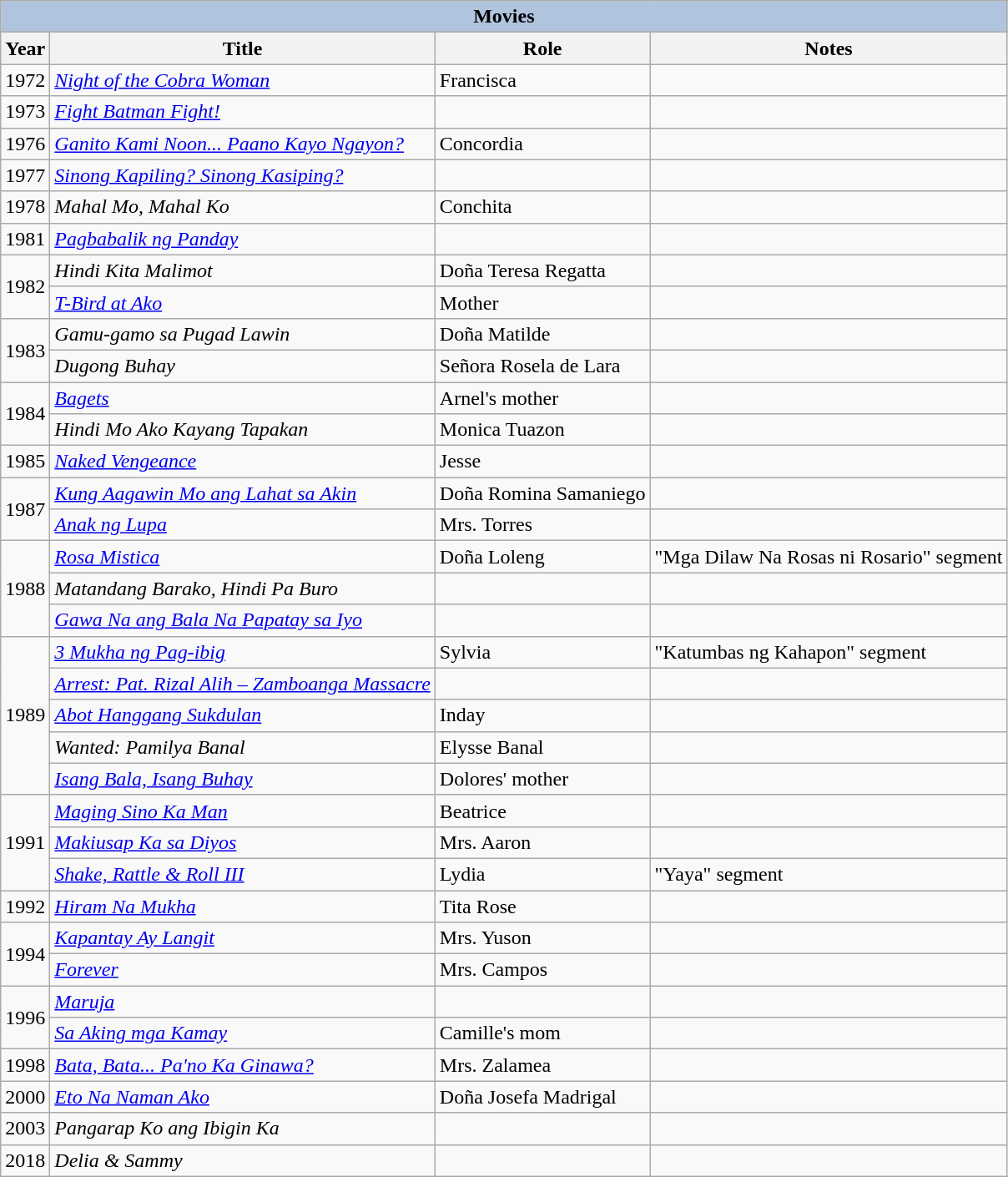<table class="wikitable">
<tr>
<th colspan="4" style="background: LightSteelBlue;">Movies</th>
</tr>
<tr>
<th>Year</th>
<th>Title</th>
<th>Role</th>
<th>Notes</th>
</tr>
<tr>
<td>1972</td>
<td><em><a href='#'>Night of the Cobra Woman</a></em></td>
<td>Francisca</td>
<td></td>
</tr>
<tr>
<td>1973</td>
<td><em><a href='#'>Fight Batman Fight!</a></em></td>
<td></td>
<td></td>
</tr>
<tr>
<td>1976</td>
<td><em><a href='#'>Ganito Kami Noon... Paano Kayo Ngayon?</a></em></td>
<td>Concordia</td>
<td></td>
</tr>
<tr>
<td>1977</td>
<td><em><a href='#'>Sinong Kapiling? Sinong Kasiping?</a></em></td>
<td></td>
<td></td>
</tr>
<tr>
<td>1978</td>
<td><em>Mahal Mo, Mahal Ko</em></td>
<td>Conchita</td>
<td></td>
</tr>
<tr>
<td>1981</td>
<td><em><a href='#'>Pagbabalik ng Panday</a></em></td>
<td></td>
<td></td>
</tr>
<tr>
<td rowspan="2">1982</td>
<td><em>Hindi Kita Malimot</em></td>
<td>Doña Teresa Regatta</td>
<td></td>
</tr>
<tr>
<td><em><a href='#'>T-Bird at Ako</a></em></td>
<td>Mother</td>
<td></td>
</tr>
<tr>
<td rowspan="2">1983</td>
<td><em>Gamu-gamo sa Pugad Lawin</em></td>
<td>Doña Matilde</td>
<td></td>
</tr>
<tr>
<td><em>Dugong Buhay</em></td>
<td>Señora Rosela de Lara</td>
<td></td>
</tr>
<tr>
<td rowspan="2">1984</td>
<td><em><a href='#'>Bagets</a></em></td>
<td>Arnel's mother</td>
<td></td>
</tr>
<tr>
<td><em>Hindi Mo Ako Kayang Tapakan</em></td>
<td>Monica Tuazon</td>
<td></td>
</tr>
<tr>
<td>1985</td>
<td><em><a href='#'>Naked Vengeance</a></em></td>
<td>Jesse</td>
<td></td>
</tr>
<tr>
<td rowspan="2">1987</td>
<td><em><a href='#'>Kung Aagawin Mo ang Lahat sa Akin</a></em></td>
<td>Doña Romina Samaniego</td>
<td></td>
</tr>
<tr>
<td><em><a href='#'>Anak ng Lupa</a></em></td>
<td>Mrs. Torres</td>
<td></td>
</tr>
<tr>
<td rowspan="3">1988</td>
<td><em><a href='#'>Rosa Mistica</a></em></td>
<td>Doña Loleng</td>
<td>"Mga Dilaw Na Rosas ni Rosario" segment </td>
</tr>
<tr>
<td><em>Matandang Barako, Hindi Pa Buro</em></td>
<td></td>
<td></td>
</tr>
<tr>
<td><em><a href='#'>Gawa Na ang Bala Na Papatay sa Iyo</a></em></td>
<td></td>
<td></td>
</tr>
<tr>
<td rowspan="5">1989</td>
<td><em><a href='#'>3 Mukha ng Pag-ibig</a></em></td>
<td>Sylvia</td>
<td>"Katumbas ng Kahapon" segment </td>
</tr>
<tr>
<td><em><a href='#'>Arrest: Pat. Rizal Alih – Zamboanga Massacre</a></em></td>
<td></td>
<td></td>
</tr>
<tr>
<td><em><a href='#'>Abot Hanggang Sukdulan</a></em></td>
<td>Inday</td>
<td></td>
</tr>
<tr>
<td><em>Wanted: Pamilya Banal</em></td>
<td>Elysse Banal</td>
<td></td>
</tr>
<tr>
<td><em><a href='#'>Isang Bala, Isang Buhay</a></em></td>
<td>Dolores' mother</td>
<td></td>
</tr>
<tr>
<td rowspan="3">1991</td>
<td><em><a href='#'>Maging Sino Ka Man</a></em></td>
<td>Beatrice</td>
<td></td>
</tr>
<tr>
<td><em><a href='#'>Makiusap Ka sa Diyos</a></em></td>
<td>Mrs. Aaron</td>
<td></td>
</tr>
<tr>
<td><em><a href='#'>Shake, Rattle & Roll III</a></em></td>
<td>Lydia</td>
<td>"Yaya" segment </td>
</tr>
<tr>
<td>1992</td>
<td><em><a href='#'>Hiram Na Mukha</a></em></td>
<td>Tita Rose</td>
<td></td>
</tr>
<tr>
<td rowspan="2">1994</td>
<td><em><a href='#'>Kapantay Ay Langit</a></em></td>
<td>Mrs. Yuson</td>
<td></td>
</tr>
<tr>
<td><em><a href='#'>Forever</a></em></td>
<td>Mrs. Campos</td>
<td></td>
</tr>
<tr>
<td rowspan="2">1996</td>
<td><em><a href='#'>Maruja</a></em></td>
<td></td>
<td></td>
</tr>
<tr>
<td><em><a href='#'>Sa Aking mga Kamay</a></em></td>
<td>Camille's mom</td>
<td></td>
</tr>
<tr>
<td>1998</td>
<td><em><a href='#'>Bata, Bata... Pa'no Ka Ginawa?</a></em></td>
<td>Mrs. Zalamea</td>
<td></td>
</tr>
<tr>
<td>2000</td>
<td><em><a href='#'>Eto Na Naman Ako</a></em></td>
<td>Doña Josefa Madrigal</td>
<td></td>
</tr>
<tr>
<td>2003</td>
<td><em>Pangarap Ko ang Ibigin Ka</em></td>
<td></td>
<td></td>
</tr>
<tr>
<td>2018</td>
<td><em>Delia & Sammy</em></td>
<td></td>
<td></td>
</tr>
</table>
